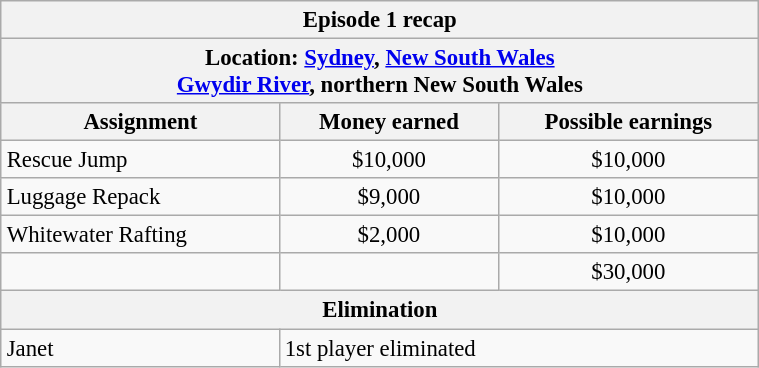<table class="wikitable" style="font-size: 95%; margin: 10px" align="right" width="40%">
<tr>
<th colspan=3>Episode 1 recap</th>
</tr>
<tr>
<th colspan=3>Location: <a href='#'>Sydney</a>, <a href='#'>New South Wales</a><br><a href='#'>Gwydir River</a>, northern New South Wales</th>
</tr>
<tr>
<th>Assignment</th>
<th>Money earned</th>
<th>Possible earnings</th>
</tr>
<tr>
<td>Rescue Jump</td>
<td align="center">$10,000</td>
<td align="center">$10,000</td>
</tr>
<tr>
<td>Luggage Repack</td>
<td align="center">$9,000</td>
<td align="center">$10,000</td>
</tr>
<tr>
<td>Whitewater Rafting</td>
<td align="center">$2,000</td>
<td align="center">$10,000</td>
</tr>
<tr>
<td><strong></strong></td>
<td align="center"><strong></strong></td>
<td align="center">$30,000</td>
</tr>
<tr>
<th colspan=3>Elimination</th>
</tr>
<tr>
<td>Janet</td>
<td colspan=2>1st player eliminated</td>
</tr>
</table>
